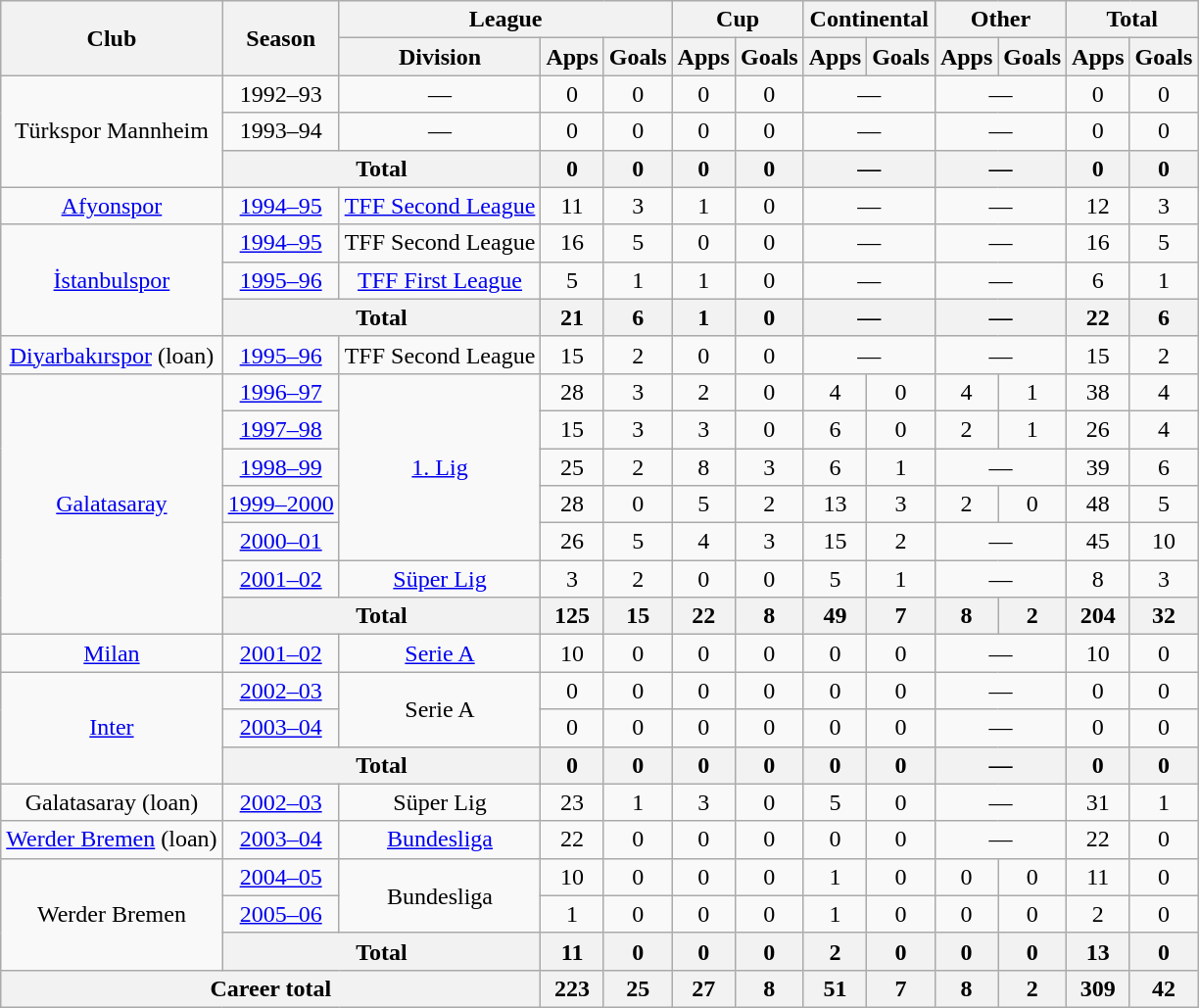<table class="wikitable" style="text-align:center">
<tr>
<th rowspan="2">Club</th>
<th rowspan="2">Season</th>
<th colspan="3">League</th>
<th colspan="2">Cup</th>
<th colspan="2">Continental</th>
<th colspan="2">Other</th>
<th colspan="2">Total</th>
</tr>
<tr>
<th>Division</th>
<th>Apps</th>
<th>Goals</th>
<th>Apps</th>
<th>Goals</th>
<th>Apps</th>
<th>Goals</th>
<th>Apps</th>
<th>Goals</th>
<th>Apps</th>
<th>Goals</th>
</tr>
<tr>
<td rowspan="3">Türkspor Mannheim</td>
<td>1992–93</td>
<td>—</td>
<td>0</td>
<td>0</td>
<td>0</td>
<td>0</td>
<td colspan="2">—</td>
<td colspan="2">—</td>
<td>0</td>
<td>0</td>
</tr>
<tr>
<td>1993–94</td>
<td>—</td>
<td>0</td>
<td>0</td>
<td>0</td>
<td>0</td>
<td colspan="2">—</td>
<td colspan="2">—</td>
<td>0</td>
<td>0</td>
</tr>
<tr>
<th colspan="2">Total</th>
<th>0</th>
<th>0</th>
<th>0</th>
<th>0</th>
<th colspan="2">—</th>
<th colspan="2">—</th>
<th>0</th>
<th>0</th>
</tr>
<tr>
<td><a href='#'>Afyonspor</a></td>
<td><a href='#'>1994–95</a></td>
<td><a href='#'>TFF Second League</a></td>
<td>11</td>
<td>3</td>
<td>1</td>
<td>0</td>
<td colspan="2">—</td>
<td colspan="2">—</td>
<td>12</td>
<td>3</td>
</tr>
<tr>
<td rowspan="3"><a href='#'>İstanbulspor</a></td>
<td><a href='#'>1994–95</a></td>
<td>TFF Second League</td>
<td>16</td>
<td>5</td>
<td>0</td>
<td>0</td>
<td colspan="2">—</td>
<td colspan="2">—</td>
<td>16</td>
<td>5</td>
</tr>
<tr>
<td><a href='#'>1995–96</a></td>
<td><a href='#'>TFF First League</a></td>
<td>5</td>
<td>1</td>
<td>1</td>
<td>0</td>
<td colspan="2">—</td>
<td colspan="2">—</td>
<td>6</td>
<td>1</td>
</tr>
<tr>
<th colspan="2">Total</th>
<th>21</th>
<th>6</th>
<th>1</th>
<th>0</th>
<th colspan="2">—</th>
<th colspan="2">—</th>
<th>22</th>
<th>6</th>
</tr>
<tr>
<td><a href='#'>Diyarbakırspor</a> (loan)</td>
<td><a href='#'>1995–96</a></td>
<td>TFF Second League</td>
<td>15</td>
<td>2</td>
<td>0</td>
<td>0</td>
<td colspan="2">—</td>
<td colspan="2">—</td>
<td>15</td>
<td>2</td>
</tr>
<tr>
<td rowspan="7"><a href='#'>Galatasaray</a></td>
<td><a href='#'>1996–97</a></td>
<td rowspan="5"><a href='#'>1. Lig</a></td>
<td>28</td>
<td>3</td>
<td>2</td>
<td>0</td>
<td>4</td>
<td>0</td>
<td>4</td>
<td>1</td>
<td>38</td>
<td>4</td>
</tr>
<tr>
<td><a href='#'>1997–98</a></td>
<td>15</td>
<td>3</td>
<td>3</td>
<td>0</td>
<td>6</td>
<td>0</td>
<td>2</td>
<td>1</td>
<td>26</td>
<td>4</td>
</tr>
<tr>
<td><a href='#'>1998–99</a></td>
<td>25</td>
<td>2</td>
<td>8</td>
<td>3</td>
<td>6</td>
<td>1</td>
<td colspan="2">—</td>
<td>39</td>
<td>6</td>
</tr>
<tr>
<td><a href='#'>1999–2000</a></td>
<td>28</td>
<td>0</td>
<td>5</td>
<td>2</td>
<td>13</td>
<td>3</td>
<td>2</td>
<td>0</td>
<td>48</td>
<td>5</td>
</tr>
<tr>
<td><a href='#'>2000–01</a></td>
<td>26</td>
<td>5</td>
<td>4</td>
<td>3</td>
<td>15</td>
<td>2</td>
<td colspan="2">—</td>
<td>45</td>
<td>10</td>
</tr>
<tr>
<td><a href='#'>2001–02</a></td>
<td><a href='#'>Süper Lig</a></td>
<td>3</td>
<td>2</td>
<td>0</td>
<td>0</td>
<td>5</td>
<td>1</td>
<td colspan="2">—</td>
<td>8</td>
<td>3</td>
</tr>
<tr>
<th colspan="2">Total</th>
<th>125</th>
<th>15</th>
<th>22</th>
<th>8</th>
<th>49</th>
<th>7</th>
<th>8</th>
<th>2</th>
<th>204</th>
<th>32</th>
</tr>
<tr>
<td><a href='#'>Milan</a></td>
<td><a href='#'>2001–02</a></td>
<td><a href='#'>Serie A</a></td>
<td>10</td>
<td>0</td>
<td>0</td>
<td>0</td>
<td>0</td>
<td>0</td>
<td colspan="2">—</td>
<td>10</td>
<td>0</td>
</tr>
<tr>
<td rowspan="3"><a href='#'>Inter</a></td>
<td><a href='#'>2002–03</a></td>
<td rowspan="2">Serie A</td>
<td>0</td>
<td>0</td>
<td>0</td>
<td>0</td>
<td>0</td>
<td>0</td>
<td colspan="2">—</td>
<td>0</td>
<td>0</td>
</tr>
<tr>
<td><a href='#'>2003–04</a></td>
<td>0</td>
<td>0</td>
<td>0</td>
<td>0</td>
<td>0</td>
<td>0</td>
<td colspan="2">—</td>
<td>0</td>
<td>0</td>
</tr>
<tr>
<th colspan="2">Total</th>
<th>0</th>
<th>0</th>
<th>0</th>
<th>0</th>
<th>0</th>
<th>0</th>
<th colspan="2">—</th>
<th>0</th>
<th>0</th>
</tr>
<tr>
<td>Galatasaray (loan)</td>
<td><a href='#'>2002–03</a></td>
<td>Süper Lig</td>
<td>23</td>
<td>1</td>
<td>3</td>
<td>0</td>
<td>5</td>
<td>0</td>
<td colspan="2">—</td>
<td>31</td>
<td>1</td>
</tr>
<tr>
<td><a href='#'>Werder Bremen</a> (loan)</td>
<td><a href='#'>2003–04</a></td>
<td><a href='#'>Bundesliga</a></td>
<td>22</td>
<td>0</td>
<td>0</td>
<td>0</td>
<td>0</td>
<td>0</td>
<td colspan="2">—</td>
<td>22</td>
<td>0</td>
</tr>
<tr>
<td rowspan="3">Werder Bremen</td>
<td><a href='#'>2004–05</a></td>
<td rowspan="2">Bundesliga</td>
<td>10</td>
<td>0</td>
<td>0</td>
<td>0</td>
<td>1</td>
<td>0</td>
<td>0</td>
<td>0</td>
<td>11</td>
<td>0</td>
</tr>
<tr>
<td><a href='#'>2005–06</a></td>
<td>1</td>
<td>0</td>
<td>0</td>
<td>0</td>
<td>1</td>
<td>0</td>
<td>0</td>
<td>0</td>
<td>2</td>
<td>0</td>
</tr>
<tr>
<th colspan="2">Total</th>
<th>11</th>
<th>0</th>
<th>0</th>
<th>0</th>
<th>2</th>
<th>0</th>
<th>0</th>
<th>0</th>
<th>13</th>
<th>0</th>
</tr>
<tr>
<th colspan="3">Career total</th>
<th>223</th>
<th>25</th>
<th>27</th>
<th>8</th>
<th>51</th>
<th>7</th>
<th>8</th>
<th>2</th>
<th>309</th>
<th>42</th>
</tr>
</table>
